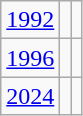<table class="wikitable">
<tr>
<td><a href='#'>1992</a></td>
<td></td>
<td></td>
</tr>
<tr>
<td><a href='#'>1996</a></td>
<td></td>
<td></td>
</tr>
<tr>
<td><a href='#'>2024</a></td>
<td></td>
<td></td>
</tr>
</table>
